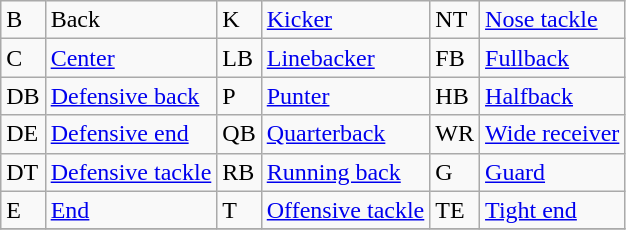<table class="wikitable">
<tr>
<td>B</td>
<td>Back</td>
<td>K</td>
<td><a href='#'>Kicker</a></td>
<td>NT</td>
<td><a href='#'>Nose tackle</a></td>
</tr>
<tr>
<td>C</td>
<td><a href='#'>Center</a></td>
<td>LB</td>
<td><a href='#'>Linebacker</a></td>
<td>FB</td>
<td><a href='#'>Fullback</a></td>
</tr>
<tr>
<td>DB</td>
<td><a href='#'>Defensive back</a></td>
<td>P</td>
<td><a href='#'>Punter</a></td>
<td>HB</td>
<td><a href='#'>Halfback</a></td>
</tr>
<tr>
<td>DE</td>
<td><a href='#'>Defensive end</a></td>
<td>QB</td>
<td><a href='#'>Quarterback</a></td>
<td>WR</td>
<td><a href='#'>Wide receiver</a></td>
</tr>
<tr>
<td>DT</td>
<td><a href='#'>Defensive tackle</a></td>
<td>RB</td>
<td><a href='#'>Running back</a></td>
<td>G</td>
<td><a href='#'>Guard</a></td>
</tr>
<tr>
<td>E</td>
<td><a href='#'>End</a></td>
<td>T</td>
<td><a href='#'>Offensive tackle</a></td>
<td>TE</td>
<td><a href='#'>Tight end</a></td>
</tr>
<tr>
</tr>
</table>
